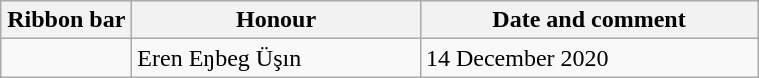<table class="wikitable" style="width:40%;">
<tr>
<th style="width:80px;">Ribbon bar</th>
<th>Honour</th>
<th>Date and comment</th>
</tr>
<tr>
<td></td>
<td>Eren Eŋbeg Üşın</td>
<td>14 December 2020</td>
</tr>
</table>
